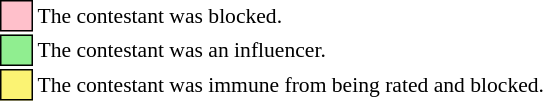<table class="toccolours" style="font-size: 90%; white-space: nowrap">
<tr>
<td style="background:pink; border:1px solid black">     </td>
<td>The contestant was blocked.</td>
</tr>
<tr>
<td style="background:lightgreen; border:1px solid black">     </td>
<td>The contestant was an influencer.</td>
</tr>
<tr>
<td style="background:#fbf373; border:1px solid black">     </td>
<td>The contestant was immune from being rated and blocked.</td>
</tr>
</table>
